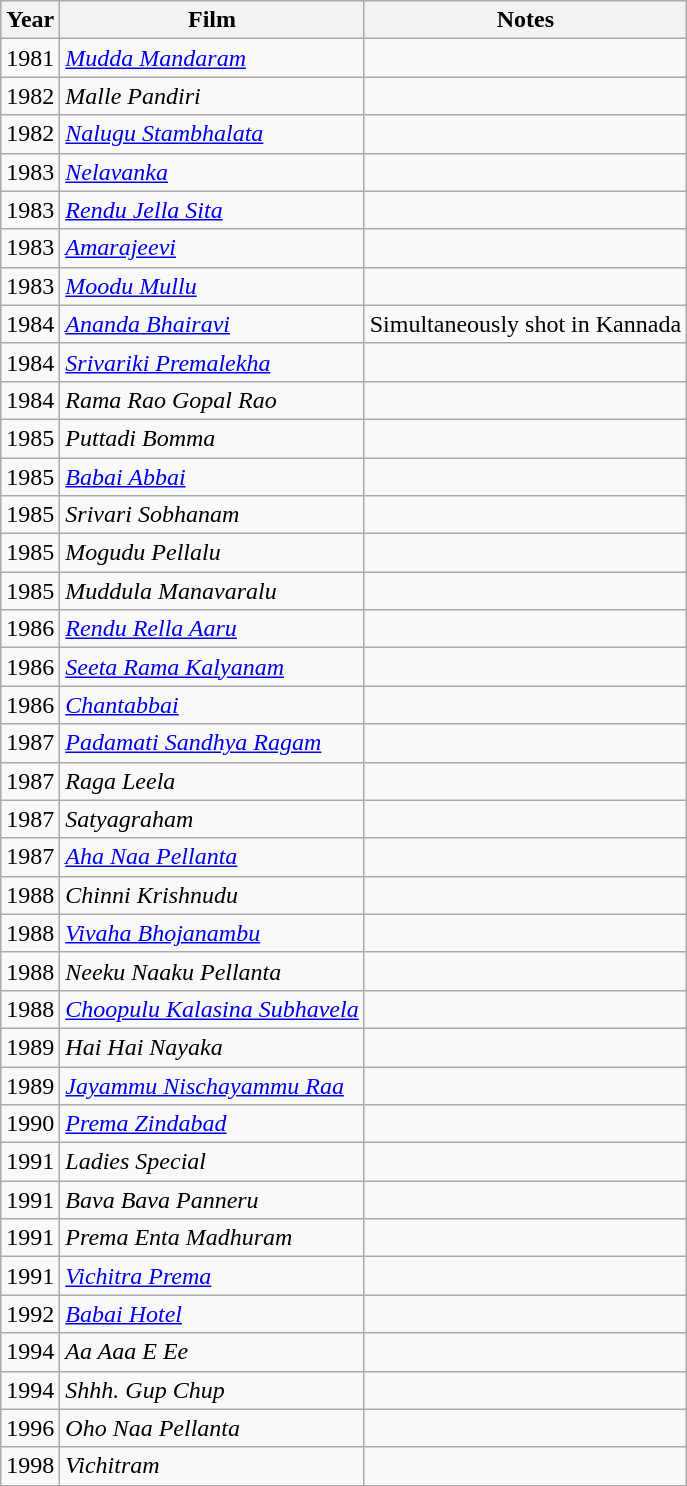<table class="wikitable">
<tr>
<th>Year</th>
<th>Film</th>
<th>Notes</th>
</tr>
<tr>
<td>1981</td>
<td><em><a href='#'>Mudda Mandaram</a></em></td>
<td></td>
</tr>
<tr>
<td>1982</td>
<td><em>Malle Pandiri</em></td>
<td></td>
</tr>
<tr>
<td>1982</td>
<td><em><a href='#'>Nalugu Stambhalata</a></em></td>
<td></td>
</tr>
<tr>
<td>1983</td>
<td><em><a href='#'>Nelavanka</a></em></td>
<td></td>
</tr>
<tr>
<td>1983</td>
<td><em><a href='#'>Rendu Jella Sita</a></em></td>
<td></td>
</tr>
<tr>
<td>1983</td>
<td><em><a href='#'>Amarajeevi</a></em></td>
<td></td>
</tr>
<tr>
<td>1983</td>
<td><em><a href='#'>Moodu Mullu</a></em></td>
<td></td>
</tr>
<tr>
<td>1984</td>
<td><em><a href='#'>Ananda Bhairavi</a></em></td>
<td>Simultaneously shot in Kannada</td>
</tr>
<tr>
<td>1984</td>
<td><em><a href='#'>Srivariki Premalekha</a></em></td>
<td></td>
</tr>
<tr>
<td>1984</td>
<td><em>Rama Rao Gopal Rao</em></td>
<td></td>
</tr>
<tr>
<td>1985</td>
<td><em>Puttadi Bomma</em></td>
<td></td>
</tr>
<tr>
<td>1985</td>
<td><em><a href='#'>Babai Abbai</a></em></td>
<td></td>
</tr>
<tr>
<td>1985</td>
<td><em>Srivari Sobhanam</em></td>
<td></td>
</tr>
<tr>
<td>1985</td>
<td><em>Mogudu Pellalu</em></td>
<td></td>
</tr>
<tr>
<td>1985</td>
<td><em>Muddula Manavaralu</em></td>
<td></td>
</tr>
<tr>
<td>1986</td>
<td><em><a href='#'>Rendu Rella Aaru</a></em></td>
<td></td>
</tr>
<tr>
<td>1986</td>
<td><em><a href='#'>Seeta Rama Kalyanam</a></em></td>
<td></td>
</tr>
<tr>
<td>1986</td>
<td><em><a href='#'>Chantabbai</a></em></td>
<td></td>
</tr>
<tr>
<td>1987</td>
<td><em><a href='#'>Padamati Sandhya Ragam</a></em></td>
<td></td>
</tr>
<tr>
<td>1987</td>
<td><em>Raga Leela</em></td>
<td></td>
</tr>
<tr>
<td>1987</td>
<td><em>Satyagraham</em></td>
<td></td>
</tr>
<tr>
<td>1987</td>
<td><em><a href='#'>Aha Naa Pellanta</a></em></td>
<td></td>
</tr>
<tr>
<td>1988</td>
<td><em>Chinni Krishnudu</em></td>
<td></td>
</tr>
<tr>
<td>1988</td>
<td><em><a href='#'>Vivaha Bhojanambu</a></em></td>
<td></td>
</tr>
<tr>
<td>1988</td>
<td><em>Neeku Naaku Pellanta</em></td>
<td></td>
</tr>
<tr>
<td>1988</td>
<td><em><a href='#'>Choopulu Kalasina Subhavela</a></em></td>
<td></td>
</tr>
<tr>
<td>1989</td>
<td><em>Hai Hai Nayaka</em></td>
<td></td>
</tr>
<tr>
<td>1989</td>
<td><em><a href='#'>Jayammu Nischayammu Raa</a></em></td>
<td></td>
</tr>
<tr>
<td>1990</td>
<td><em><a href='#'>Prema Zindabad</a></em></td>
<td></td>
</tr>
<tr>
<td>1991</td>
<td><em>Ladies Special</em></td>
<td></td>
</tr>
<tr>
<td>1991</td>
<td><em>Bava Bava Panneru</em></td>
<td></td>
</tr>
<tr>
<td>1991</td>
<td><em>Prema Enta Madhuram</em></td>
<td></td>
</tr>
<tr>
<td>1991</td>
<td><em><a href='#'>Vichitra Prema</a></em></td>
<td></td>
</tr>
<tr>
<td>1992</td>
<td><em><a href='#'>Babai Hotel</a></em></td>
<td></td>
</tr>
<tr>
<td>1994</td>
<td><em>Aa Aaa E Ee</em></td>
<td></td>
</tr>
<tr>
<td>1994</td>
<td><em>Shhh. Gup Chup</em></td>
<td></td>
</tr>
<tr>
<td>1996</td>
<td><em>Oho Naa Pellanta</em></td>
<td></td>
</tr>
<tr>
<td>1998</td>
<td><em>Vichitram</em></td>
<td></td>
</tr>
</table>
